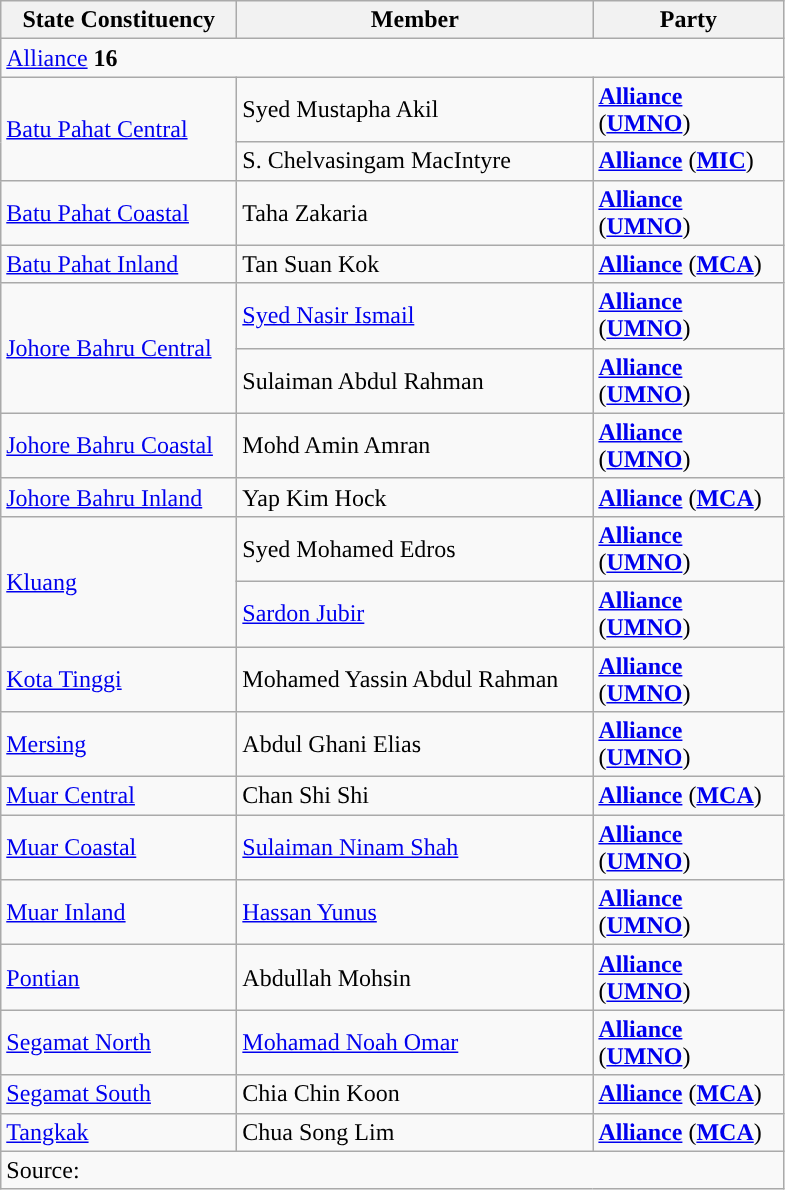<table class="wikitable sortable">
<tr>
<th style="width:150px;">State Constituency</th>
<th style="width:230px;">Member</th>
<th style="width:120px;">Party</th>
</tr>
<tr>
<td colspan="3"><a href='#'>Alliance</a> <strong>16</strong></td>
</tr>
<tr>
<td rowspan="2"><a href='#'>Batu Pahat Central</a></td>
<td>Syed Mustapha Akil </td>
<td><strong><a href='#'>Alliance</a></strong> (<strong><a href='#'>UMNO</a></strong>)</td>
</tr>
<tr>
<td>S. Chelvasingam MacIntyre </td>
<td><strong><a href='#'>Alliance</a></strong> (<strong><a href='#'>MIC</a></strong>)</td>
</tr>
<tr>
<td><a href='#'>Batu Pahat Coastal</a></td>
<td>Taha Zakaria</td>
<td><strong><a href='#'>Alliance</a></strong> (<strong><a href='#'>UMNO</a></strong>)</td>
</tr>
<tr>
<td><a href='#'>Batu Pahat Inland</a></td>
<td>Tan Suan Kok</td>
<td><strong><a href='#'>Alliance</a></strong> (<strong><a href='#'>MCA</a></strong>)</td>
</tr>
<tr>
<td rowspan="2"><a href='#'>Johore Bahru Central</a></td>
<td><a href='#'>Syed Nasir Ismail</a> </td>
<td><strong><a href='#'>Alliance</a></strong> (<strong><a href='#'>UMNO</a></strong>)</td>
</tr>
<tr>
<td>Sulaiman Abdul Rahman </td>
<td><strong><a href='#'>Alliance</a></strong> (<strong><a href='#'>UMNO</a></strong>)</td>
</tr>
<tr>
<td><a href='#'>Johore Bahru Coastal</a></td>
<td>Mohd Amin Amran</td>
<td><strong><a href='#'>Alliance</a></strong> (<strong><a href='#'>UMNO</a></strong>)</td>
</tr>
<tr>
<td><a href='#'>Johore Bahru Inland</a></td>
<td>Yap Kim Hock</td>
<td><strong><a href='#'>Alliance</a></strong> (<strong><a href='#'>MCA</a></strong>)</td>
</tr>
<tr>
<td rowspan="2"><a href='#'>Kluang</a></td>
<td>Syed Mohamed Edros </td>
<td><strong><a href='#'>Alliance</a></strong> (<strong><a href='#'>UMNO</a></strong>)</td>
</tr>
<tr>
<td><a href='#'>Sardon Jubir</a> </td>
<td><strong><a href='#'>Alliance</a></strong> (<strong><a href='#'>UMNO</a></strong>)</td>
</tr>
<tr>
<td><a href='#'>Kota Tinggi</a></td>
<td>Mohamed Yassin Abdul Rahman</td>
<td><strong><a href='#'>Alliance</a></strong> (<strong><a href='#'>UMNO</a></strong>)</td>
</tr>
<tr>
<td><a href='#'>Mersing</a></td>
<td>Abdul Ghani Elias</td>
<td><strong><a href='#'>Alliance</a></strong> (<strong><a href='#'>UMNO</a></strong>)</td>
</tr>
<tr>
<td><a href='#'>Muar Central</a></td>
<td>Chan Shi Shi</td>
<td><strong><a href='#'>Alliance</a></strong> (<strong><a href='#'>MCA</a></strong>)</td>
</tr>
<tr>
<td><a href='#'>Muar Coastal</a></td>
<td><a href='#'>Sulaiman Ninam Shah</a></td>
<td><strong><a href='#'>Alliance</a></strong> (<strong><a href='#'>UMNO</a></strong>)</td>
</tr>
<tr>
<td><a href='#'>Muar Inland</a></td>
<td><a href='#'>Hassan Yunus</a></td>
<td><strong><a href='#'>Alliance</a></strong> (<strong><a href='#'>UMNO</a></strong>)</td>
</tr>
<tr>
<td><a href='#'>Pontian</a></td>
<td>Abdullah Mohsin</td>
<td><strong><a href='#'>Alliance</a></strong> (<strong><a href='#'>UMNO</a></strong>)</td>
</tr>
<tr>
<td><a href='#'>Segamat North</a></td>
<td><a href='#'>Mohamad Noah Omar</a></td>
<td><strong><a href='#'>Alliance</a></strong> (<strong><a href='#'>UMNO</a></strong>)</td>
</tr>
<tr>
<td><a href='#'>Segamat South</a></td>
<td>Chia Chin Koon</td>
<td><strong><a href='#'>Alliance</a></strong> (<strong><a href='#'>MCA</a></strong>)</td>
</tr>
<tr>
<td><a href='#'>Tangkak</a></td>
<td>Chua Song Lim</td>
<td><strong><a href='#'>Alliance</a></strong> (<strong><a href='#'>MCA</a></strong>)</td>
</tr>
<tr>
<td colspan="3">Source:</td>
</tr>
</table>
